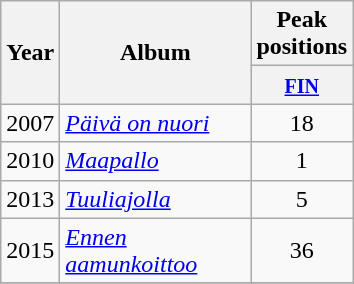<table class="wikitable">
<tr>
<th align="center" rowspan="2" width="10">Year</th>
<th align="center" rowspan="2" width="120">Album</th>
<th align="center" colspan="1" width="20">Peak positions</th>
</tr>
<tr>
<th width="20"><small><a href='#'>FIN</a><br></small></th>
</tr>
<tr>
<td>2007</td>
<td><em><a href='#'>Päivä on nuori</a></em></td>
<td style="text-align:center;">18</td>
</tr>
<tr>
<td>2010</td>
<td><em><a href='#'>Maapallo</a></em></td>
<td style="text-align:center;">1</td>
</tr>
<tr>
<td>2013</td>
<td><em><a href='#'>Tuuliajolla</a></em></td>
<td style="text-align:center;">5</td>
</tr>
<tr>
<td>2015</td>
<td><em><a href='#'>Ennen aamunkoittoo</a></em></td>
<td style="text-align:center;">36</td>
</tr>
<tr>
</tr>
</table>
